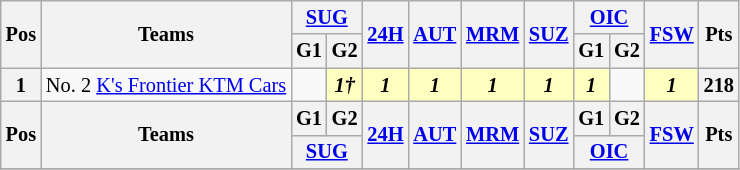<table class="wikitable" style="font-size:85%; text-align:center">
<tr>
<th rowspan=2>Pos</th>
<th rowspan=2>Teams</th>
<th colspan=2><a href='#'>SUG</a></th>
<th rowspan=2><a href='#'>24H</a></th>
<th rowspan=2><a href='#'>AUT</a></th>
<th rowspan=2><a href='#'>MRM</a></th>
<th rowspan=2><a href='#'>SUZ</a></th>
<th colspan=2><a href='#'>OIC</a></th>
<th rowspan=2><a href='#'>FSW</a></th>
<th rowspan=2>Pts</th>
</tr>
<tr>
<th>G1</th>
<th>G2</th>
<th>G1</th>
<th>G2</th>
</tr>
<tr>
<th>1</th>
<td align="left"> No. 2 <a href='#'>K's Frontier KTM Cars</a></td>
<td></td>
<td style="background:#ffffbf;"><strong><em>1†</em></strong></td>
<td style="background:#ffffbf;"><strong><em>1</em></strong></td>
<td style="background:#ffffbf;"><strong><em>1</em></strong></td>
<td style="background:#ffffbf;"><strong><em>1</em></strong></td>
<td style="background:#ffffbf;"><strong><em>1</em></strong></td>
<td style="background:#ffffbf;"><strong><em>1</em></strong></td>
<td></td>
<td style="background:#ffffbf;"><strong><em>1</em></strong></td>
<th>218</th>
</tr>
<tr>
<th rowspan=2>Pos</th>
<th rowspan=2>Teams</th>
<th>G1</th>
<th>G2</th>
<th rowspan=2><a href='#'>24H</a></th>
<th rowspan=2><a href='#'>AUT</a></th>
<th rowspan=2><a href='#'>MRM</a></th>
<th rowspan=2><a href='#'>SUZ</a></th>
<th>G1</th>
<th>G2</th>
<th rowspan=2><a href='#'>FSW</a></th>
<th rowspan=2>Pts</th>
</tr>
<tr>
<th colspan=2><a href='#'>SUG</a></th>
<th colspan=2><a href='#'>OIC</a></th>
</tr>
<tr>
</tr>
</table>
